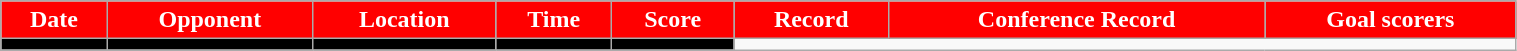<table class="wikitable" width="80%">
<tr align="center"  style="background:red;color:#FFFFFF;">
<td><strong>Date</strong></td>
<td><strong>Opponent</strong></td>
<td><strong>Location</strong></td>
<td><strong>Time</strong></td>
<td><strong>Score</strong></td>
<td><strong>Record</strong></td>
<td><strong>Conference Record</strong></td>
<td><strong>Goal scorers</strong></td>
</tr>
<tr align="center" bgcolor=" ">
<td></td>
<td></td>
<td></td>
<td></td>
<td></td>
</tr>
</table>
